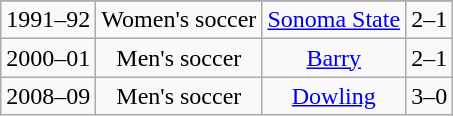<table class="wikitable" style="text-align:center">
<tr align="center">
</tr>
<tr align="center" bgcolor="">
<td>1991–92</td>
<td>Women's soccer</td>
<td><a href='#'>Sonoma State</a></td>
<td>2–1</td>
</tr>
<tr align="center" bgcolor="">
<td>2000–01</td>
<td>Men's soccer</td>
<td><a href='#'>Barry</a></td>
<td>2–1</td>
</tr>
<tr align="center" bgcolor="">
<td>2008–09</td>
<td>Men's soccer</td>
<td><a href='#'>Dowling</a></td>
<td>3–0</td>
</tr>
</table>
